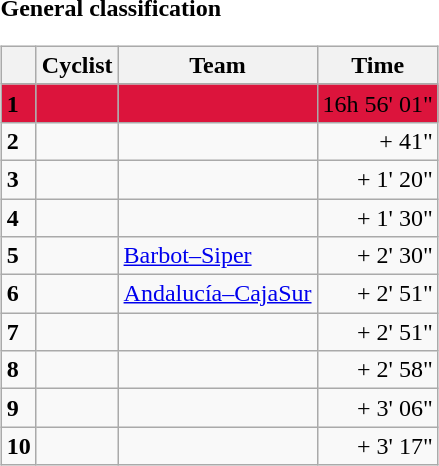<table>
<tr>
<td><strong>General classification</strong><br><table class="wikitable">
<tr>
<th></th>
<th>Cyclist</th>
<th>Team</th>
<th>Time</th>
</tr>
<tr style="background:crimson">
<td><strong>1</strong></td>
<td></td>
<td></td>
<td align="right">16h 56' 01"</td>
</tr>
<tr>
<td><strong>2</strong></td>
<td></td>
<td></td>
<td align="right">+ 41"</td>
</tr>
<tr>
<td><strong>3</strong></td>
<td></td>
<td></td>
<td align="right">+ 1' 20"</td>
</tr>
<tr>
<td><strong>4</strong></td>
<td></td>
<td></td>
<td align="right">+ 1' 30"</td>
</tr>
<tr>
<td><strong>5</strong></td>
<td></td>
<td><a href='#'>Barbot–Siper</a></td>
<td align="right">+ 2' 30"</td>
</tr>
<tr>
<td><strong>6</strong></td>
<td></td>
<td><a href='#'>Andalucía–CajaSur</a></td>
<td align="right">+ 2' 51"</td>
</tr>
<tr>
<td><strong>7</strong></td>
<td></td>
<td></td>
<td align="right">+ 2' 51"</td>
</tr>
<tr>
<td><strong>8</strong></td>
<td></td>
<td></td>
<td align="right">+ 2' 58"</td>
</tr>
<tr>
<td><strong>9</strong></td>
<td></td>
<td></td>
<td align="right">+ 3' 06"</td>
</tr>
<tr>
<td><strong>10</strong></td>
<td></td>
<td></td>
<td align="right">+ 3' 17"</td>
</tr>
</table>
</td>
</tr>
</table>
